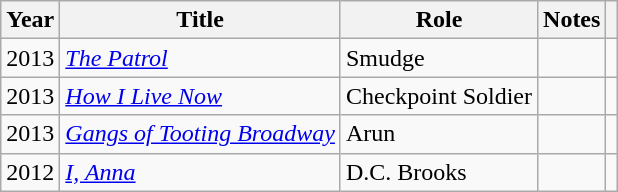<table class="wikitable plainrowheaders sortable">
<tr>
<th scope="col">Year</th>
<th scope="col">Title</th>
<th scope="col">Role</th>
<th scope="col" class="unsortable">Notes</th>
<th scope="col" class="unsortable"></th>
</tr>
<tr>
<td>2013</td>
<td><em><a href='#'>The Patrol</a></em></td>
<td>Smudge</td>
<td></td>
<td></td>
</tr>
<tr>
<td>2013</td>
<td><em><a href='#'>How I Live Now</a></em></td>
<td>Checkpoint Soldier</td>
<td></td>
<td></td>
</tr>
<tr>
<td>2013</td>
<td><em><a href='#'>Gangs of Tooting Broadway</a></em></td>
<td>Arun</td>
<td></td>
<td></td>
</tr>
<tr>
<td>2012</td>
<td><em><a href='#'>I, Anna</a></em></td>
<td>D.C. Brooks</td>
<td></td>
<td></td>
</tr>
</table>
